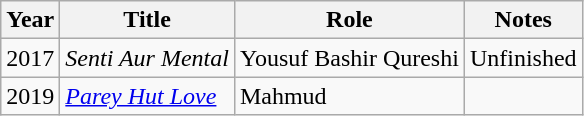<table class="wikitable">
<tr>
<th>Year</th>
<th>Title</th>
<th>Role</th>
<th>Notes</th>
</tr>
<tr>
<td>2017</td>
<td><em>Senti Aur Mental</em></td>
<td>Yousuf Bashir Qureshi</td>
<td>Unfinished</td>
</tr>
<tr>
<td>2019</td>
<td><em><a href='#'>Parey Hut Love</a></em></td>
<td>Mahmud</td>
<td></td>
</tr>
</table>
